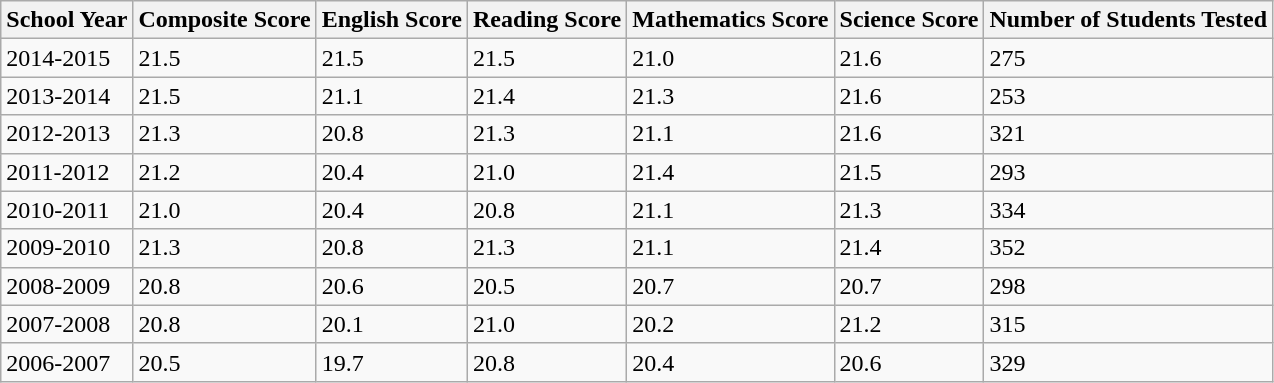<table class="wikitable sortable">
<tr>
<th>School Year</th>
<th>Composite Score</th>
<th>English Score</th>
<th>Reading Score</th>
<th>Mathematics Score</th>
<th>Science Score</th>
<th>Number of Students Tested</th>
</tr>
<tr>
<td>2014-2015</td>
<td>21.5</td>
<td>21.5</td>
<td>21.5</td>
<td>21.0</td>
<td>21.6</td>
<td>275</td>
</tr>
<tr>
<td>2013-2014</td>
<td>21.5</td>
<td>21.1</td>
<td>21.4</td>
<td>21.3</td>
<td>21.6</td>
<td>253</td>
</tr>
<tr>
<td>2012-2013</td>
<td>21.3</td>
<td>20.8</td>
<td>21.3</td>
<td>21.1</td>
<td>21.6</td>
<td>321</td>
</tr>
<tr>
<td>2011-2012</td>
<td>21.2</td>
<td>20.4</td>
<td>21.0</td>
<td>21.4</td>
<td>21.5</td>
<td>293</td>
</tr>
<tr>
<td>2010-2011</td>
<td>21.0</td>
<td>20.4</td>
<td>20.8</td>
<td>21.1</td>
<td>21.3</td>
<td>334</td>
</tr>
<tr>
<td>2009-2010</td>
<td>21.3</td>
<td>20.8</td>
<td>21.3</td>
<td>21.1</td>
<td>21.4</td>
<td>352</td>
</tr>
<tr>
<td>2008-2009</td>
<td>20.8</td>
<td>20.6</td>
<td>20.5</td>
<td>20.7</td>
<td>20.7</td>
<td>298</td>
</tr>
<tr>
<td>2007-2008</td>
<td>20.8</td>
<td>20.1</td>
<td>21.0</td>
<td>20.2</td>
<td>21.2</td>
<td>315</td>
</tr>
<tr>
<td>2006-2007</td>
<td>20.5</td>
<td>19.7</td>
<td>20.8</td>
<td>20.4</td>
<td>20.6</td>
<td>329</td>
</tr>
</table>
